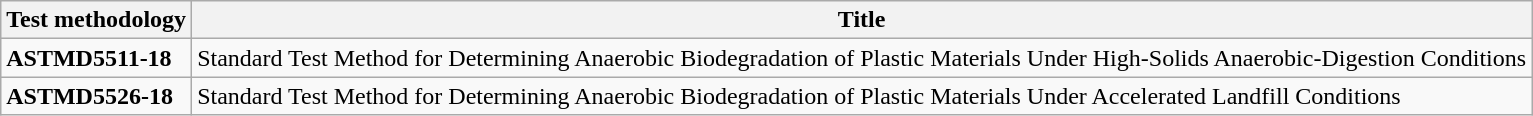<table class="wikitable">
<tr>
<th>Test methodology</th>
<th>Title</th>
</tr>
<tr>
<td><strong>ASTMD5511-18</strong></td>
<td>Standard Test Method for Determining Anaerobic Biodegradation of Plastic Materials Under High-Solids Anaerobic-Digestion Conditions</td>
</tr>
<tr>
<td><strong>ASTMD5526-18</strong></td>
<td>Standard Test Method for Determining Anaerobic Biodegradation of Plastic Materials Under Accelerated Landfill Conditions</td>
</tr>
</table>
